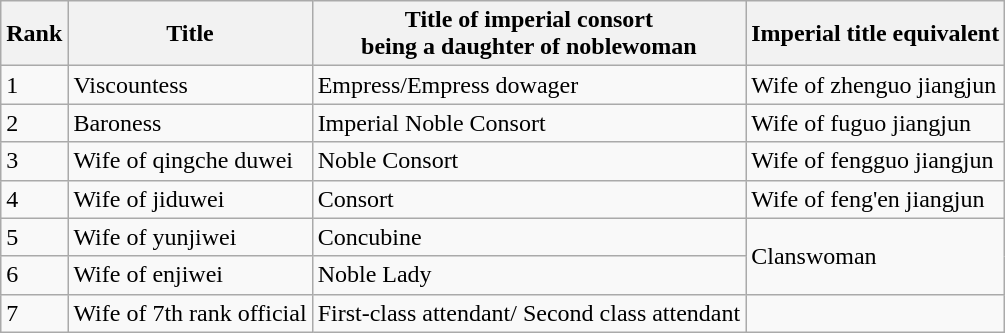<table class="wikitable">
<tr>
<th>Rank</th>
<th>Title</th>
<th>Title of imperial consort<br>being a daughter of noblewoman</th>
<th>Imperial title equivalent</th>
</tr>
<tr>
<td>1</td>
<td>Viscountess</td>
<td>Empress/Empress dowager</td>
<td>Wife of zhenguo jiangjun</td>
</tr>
<tr>
<td>2</td>
<td>Baroness</td>
<td>Imperial Noble Consort</td>
<td>Wife of fuguo jiangjun</td>
</tr>
<tr>
<td>3</td>
<td>Wife of qingche duwei</td>
<td>Noble Consort</td>
<td>Wife of fengguo jiangjun</td>
</tr>
<tr>
<td>4</td>
<td>Wife of jiduwei</td>
<td>Consort</td>
<td>Wife of feng'en jiangjun</td>
</tr>
<tr>
<td>5</td>
<td>Wife of yunjiwei</td>
<td>Concubine</td>
<td rowspan="2">Clanswoman</td>
</tr>
<tr>
<td>6</td>
<td>Wife of enjiwei</td>
<td>Noble Lady</td>
</tr>
<tr>
<td>7</td>
<td>Wife of 7th rank official</td>
<td>First-class attendant/ Second class attendant</td>
<td></td>
</tr>
</table>
